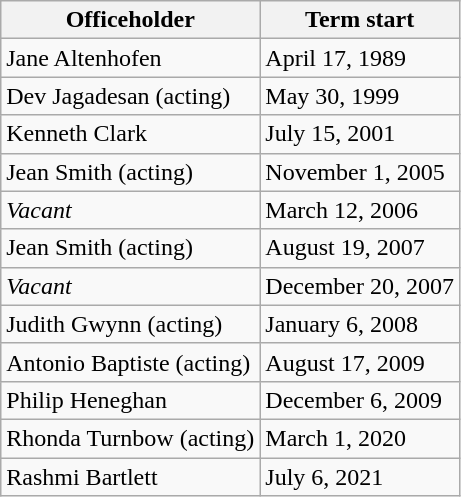<table class="wikitable sortable">
<tr style="vertical-align:bottom;">
<th>Officeholder</th>
<th>Term start</th>
</tr>
<tr>
<td>Jane Altenhofen</td>
<td>April 17, 1989</td>
</tr>
<tr>
<td>Dev Jagadesan (acting)</td>
<td>May 30, 1999</td>
</tr>
<tr>
<td>Kenneth Clark</td>
<td>July 15, 2001</td>
</tr>
<tr>
<td>Jean Smith (acting)</td>
<td>November 1, 2005</td>
</tr>
<tr>
<td><em>Vacant</em></td>
<td>March 12, 2006</td>
</tr>
<tr>
<td>Jean Smith (acting)</td>
<td>August 19, 2007</td>
</tr>
<tr>
<td><em>Vacant</em></td>
<td>December 20, 2007</td>
</tr>
<tr>
<td>Judith Gwynn (acting)</td>
<td>January 6, 2008</td>
</tr>
<tr>
<td>Antonio Baptiste (acting)</td>
<td>August 17, 2009</td>
</tr>
<tr>
<td>Philip Heneghan</td>
<td>December 6, 2009</td>
</tr>
<tr>
<td>Rhonda Turnbow (acting)</td>
<td>March 1, 2020</td>
</tr>
<tr>
<td>Rashmi Bartlett</td>
<td>July 6, 2021</td>
</tr>
</table>
